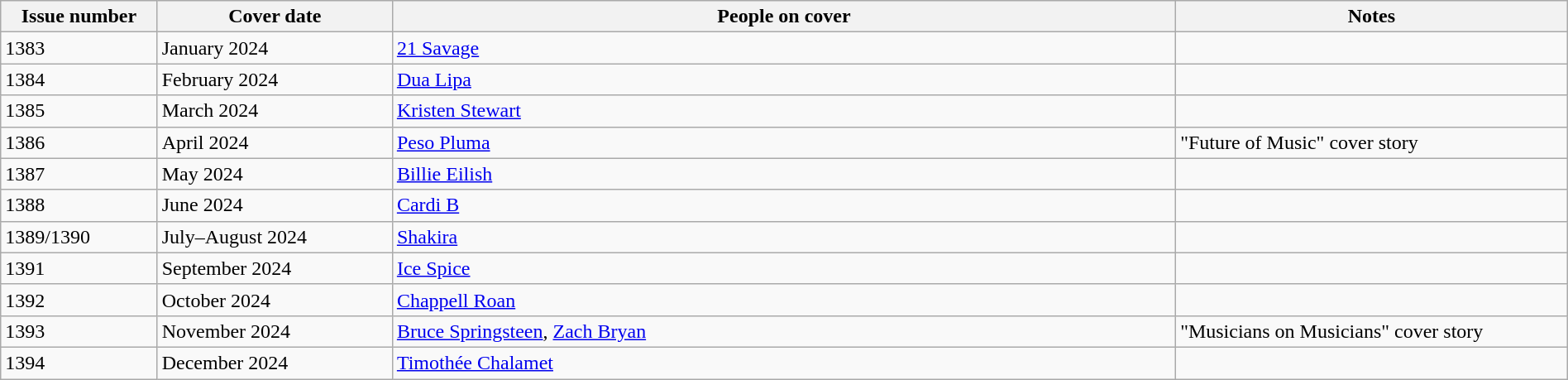<table class="wikitable sortable" style="margin:auto;width:100%;">
<tr>
<th style="width:10%;">Issue number</th>
<th style="width:15%;">Cover date</th>
<th style="width:50%;">People on cover</th>
<th style="width:25%;">Notes</th>
</tr>
<tr>
<td>1383</td>
<td>January 2024</td>
<td><a href='#'>21 Savage</a></td>
<td></td>
</tr>
<tr>
<td>1384</td>
<td>February 2024</td>
<td><a href='#'>Dua Lipa</a></td>
<td></td>
</tr>
<tr>
<td>1385</td>
<td>March 2024</td>
<td><a href='#'>Kristen Stewart</a></td>
<td></td>
</tr>
<tr>
<td>1386</td>
<td>April 2024</td>
<td><a href='#'>Peso Pluma</a></td>
<td>"Future of Music" cover story</td>
</tr>
<tr>
<td>1387</td>
<td>May 2024</td>
<td><a href='#'>Billie Eilish</a></td>
<td></td>
</tr>
<tr>
<td>1388</td>
<td>June 2024</td>
<td><a href='#'>Cardi B</a></td>
<td></td>
</tr>
<tr>
<td>1389/1390</td>
<td>July–August 2024</td>
<td><a href='#'>Shakira</a></td>
<td></td>
</tr>
<tr>
<td>1391</td>
<td>September 2024</td>
<td><a href='#'>Ice Spice</a></td>
<td></td>
</tr>
<tr>
<td>1392</td>
<td>October 2024</td>
<td><a href='#'>Chappell Roan</a></td>
<td></td>
</tr>
<tr>
<td>1393</td>
<td>November 2024</td>
<td><a href='#'>Bruce Springsteen</a>, <a href='#'>Zach Bryan</a></td>
<td>"Musicians on Musicians" cover story</td>
</tr>
<tr>
<td>1394</td>
<td>December 2024</td>
<td><a href='#'>Timothée Chalamet</a></td>
<td></td>
</tr>
</table>
